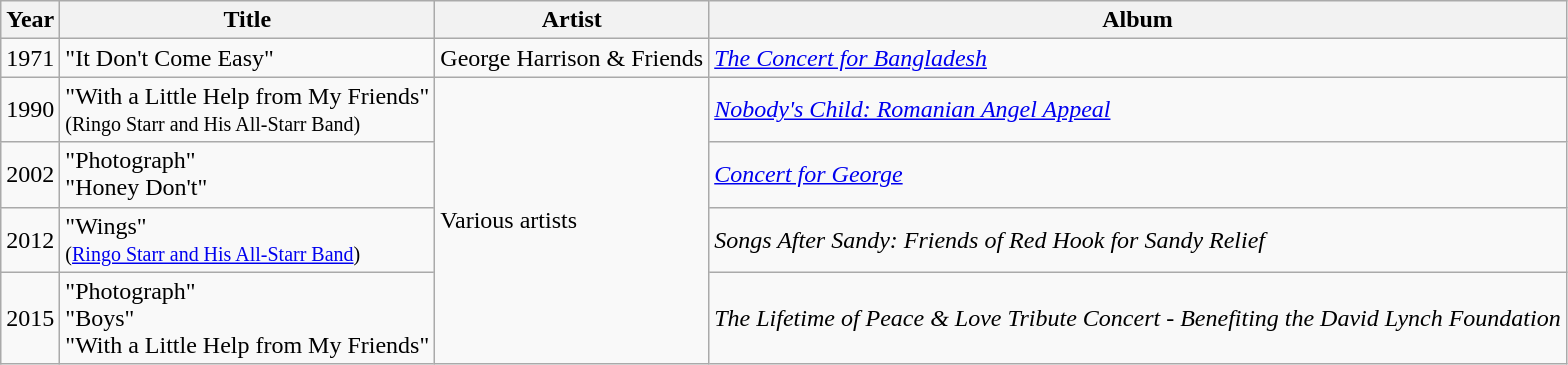<table class="wikitable">
<tr>
<th>Year</th>
<th>Title</th>
<th>Artist</th>
<th>Album</th>
</tr>
<tr>
<td>1971</td>
<td>"It Don't Come Easy"</td>
<td>George Harrison & Friends</td>
<td><em><a href='#'>The Concert for Bangladesh</a></em></td>
</tr>
<tr>
<td>1990</td>
<td>"With a Little Help from My Friends"<br><small>(Ringo Starr and His All-Starr Band)</small></td>
<td rowspan="4">Various artists</td>
<td><em><a href='#'>Nobody's Child: Romanian Angel Appeal</a></em></td>
</tr>
<tr>
<td>2002</td>
<td>"Photograph"<br>"Honey Don't"</td>
<td><em><a href='#'>Concert for George</a></em></td>
</tr>
<tr>
<td>2012</td>
<td>"Wings"<br><small>(<a href='#'>Ringo Starr and His All-Starr Band</a>)</small></td>
<td><em>Songs After Sandy: Friends of Red Hook for Sandy Relief</em></td>
</tr>
<tr>
<td>2015</td>
<td>"Photograph"<br>"Boys"<br>"With a Little Help from My Friends"</td>
<td><em>The Lifetime of Peace & Love Tribute Concert - Benefiting the David Lynch Foundation</em></td>
</tr>
</table>
